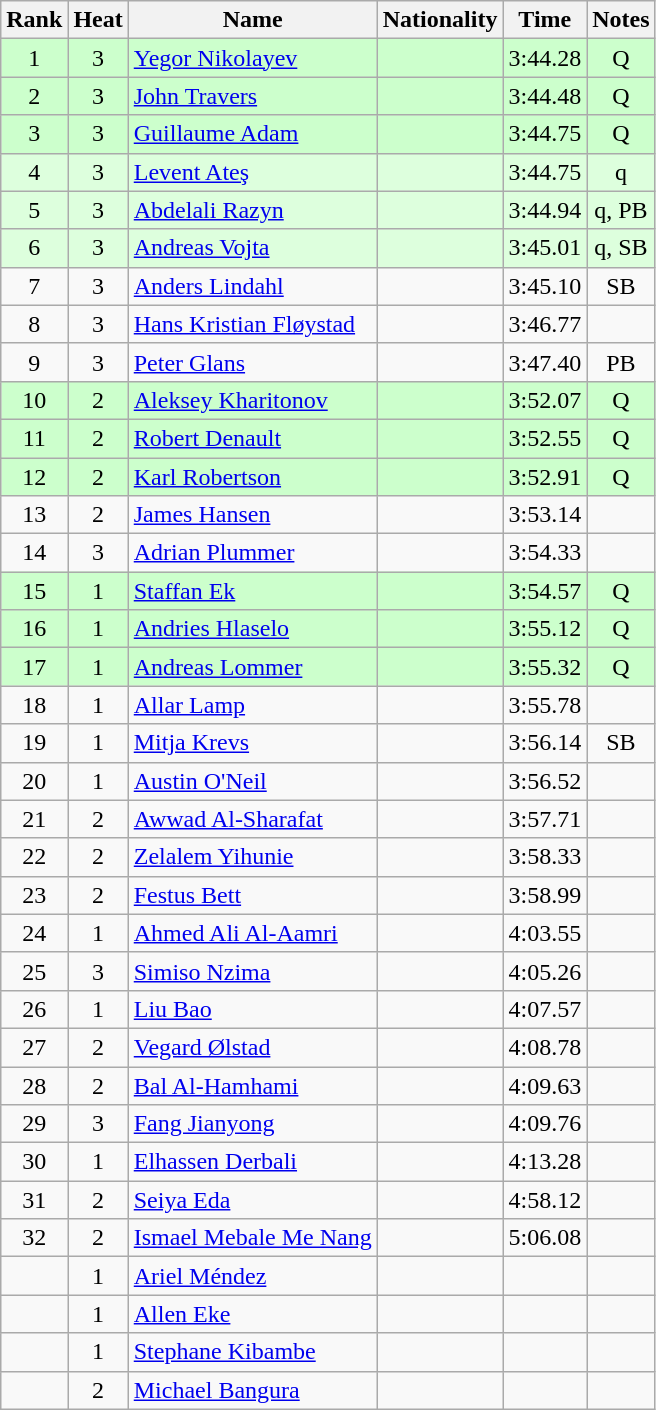<table class="wikitable sortable" style="text-align:center">
<tr>
<th>Rank</th>
<th>Heat</th>
<th>Name</th>
<th>Nationality</th>
<th>Time</th>
<th>Notes</th>
</tr>
<tr bgcolor=ccffcc>
<td>1</td>
<td>3</td>
<td align=left><a href='#'>Yegor Nikolayev</a></td>
<td align=left></td>
<td>3:44.28</td>
<td>Q</td>
</tr>
<tr bgcolor=ccffcc>
<td>2</td>
<td>3</td>
<td align=left><a href='#'>John Travers</a></td>
<td align=left></td>
<td>3:44.48</td>
<td>Q</td>
</tr>
<tr bgcolor=ccffcc>
<td>3</td>
<td>3</td>
<td align=left><a href='#'>Guillaume Adam</a></td>
<td align=left></td>
<td>3:44.75</td>
<td>Q</td>
</tr>
<tr bgcolor=ddffdd>
<td>4</td>
<td>3</td>
<td align=left><a href='#'>Levent Ateş</a></td>
<td align=left></td>
<td>3:44.75</td>
<td>q</td>
</tr>
<tr bgcolor=ddffdd>
<td>5</td>
<td>3</td>
<td align=left><a href='#'>Abdelali Razyn</a></td>
<td align=left></td>
<td>3:44.94</td>
<td>q, PB</td>
</tr>
<tr bgcolor=ddffdd>
<td>6</td>
<td>3</td>
<td align=left><a href='#'>Andreas Vojta</a></td>
<td align=left></td>
<td>3:45.01</td>
<td>q, SB</td>
</tr>
<tr>
<td>7</td>
<td>3</td>
<td align=left><a href='#'>Anders Lindahl</a></td>
<td align=left></td>
<td>3:45.10</td>
<td>SB</td>
</tr>
<tr>
<td>8</td>
<td>3</td>
<td align=left><a href='#'>Hans Kristian Fløystad</a></td>
<td align=left></td>
<td>3:46.77</td>
<td></td>
</tr>
<tr>
<td>9</td>
<td>3</td>
<td align=left><a href='#'>Peter Glans</a></td>
<td align=left></td>
<td>3:47.40</td>
<td>PB</td>
</tr>
<tr bgcolor=ccffcc>
<td>10</td>
<td>2</td>
<td align=left><a href='#'>Aleksey Kharitonov</a></td>
<td align=left></td>
<td>3:52.07</td>
<td>Q</td>
</tr>
<tr bgcolor=ccffcc>
<td>11</td>
<td>2</td>
<td align=left><a href='#'>Robert Denault</a></td>
<td align=left></td>
<td>3:52.55</td>
<td>Q</td>
</tr>
<tr bgcolor=ccffcc>
<td>12</td>
<td>2</td>
<td align=left><a href='#'>Karl Robertson</a></td>
<td align=left></td>
<td>3:52.91</td>
<td>Q</td>
</tr>
<tr>
<td>13</td>
<td>2</td>
<td align=left><a href='#'>James Hansen</a></td>
<td align=left></td>
<td>3:53.14</td>
<td></td>
</tr>
<tr>
<td>14</td>
<td>3</td>
<td align=left><a href='#'>Adrian Plummer</a></td>
<td align=left></td>
<td>3:54.33</td>
<td></td>
</tr>
<tr bgcolor=ccffcc>
<td>15</td>
<td>1</td>
<td align=left><a href='#'>Staffan Ek</a></td>
<td align=left></td>
<td>3:54.57</td>
<td>Q</td>
</tr>
<tr bgcolor=ccffcc>
<td>16</td>
<td>1</td>
<td align=left><a href='#'>Andries Hlaselo</a></td>
<td align=left></td>
<td>3:55.12</td>
<td>Q</td>
</tr>
<tr bgcolor=ccffcc>
<td>17</td>
<td>1</td>
<td align=left><a href='#'>Andreas Lommer</a></td>
<td align=left></td>
<td>3:55.32</td>
<td>Q</td>
</tr>
<tr>
<td>18</td>
<td>1</td>
<td align=left><a href='#'>Allar Lamp</a></td>
<td align=left></td>
<td>3:55.78</td>
<td></td>
</tr>
<tr>
<td>19</td>
<td>1</td>
<td align=left><a href='#'>Mitja Krevs</a></td>
<td align=left></td>
<td>3:56.14</td>
<td>SB</td>
</tr>
<tr>
<td>20</td>
<td>1</td>
<td align=left><a href='#'>Austin O'Neil</a></td>
<td align=left></td>
<td>3:56.52</td>
<td></td>
</tr>
<tr>
<td>21</td>
<td>2</td>
<td align=left><a href='#'>Awwad Al-Sharafat</a></td>
<td align=left></td>
<td>3:57.71</td>
<td></td>
</tr>
<tr>
<td>22</td>
<td>2</td>
<td align=left><a href='#'>Zelalem Yihunie</a></td>
<td align=left></td>
<td>3:58.33</td>
<td></td>
</tr>
<tr>
<td>23</td>
<td>2</td>
<td align=left><a href='#'>Festus Bett</a></td>
<td align=left></td>
<td>3:58.99</td>
<td></td>
</tr>
<tr>
<td>24</td>
<td>1</td>
<td align=left><a href='#'>Ahmed Ali Al-Aamri</a></td>
<td align=left></td>
<td>4:03.55</td>
<td></td>
</tr>
<tr>
<td>25</td>
<td>3</td>
<td align=left><a href='#'>Simiso Nzima</a></td>
<td align=left></td>
<td>4:05.26</td>
<td></td>
</tr>
<tr>
<td>26</td>
<td>1</td>
<td align=left><a href='#'>Liu Bao</a></td>
<td align=left></td>
<td>4:07.57</td>
<td></td>
</tr>
<tr>
<td>27</td>
<td>2</td>
<td align=left><a href='#'>Vegard Ølstad</a></td>
<td align=left></td>
<td>4:08.78</td>
<td></td>
</tr>
<tr>
<td>28</td>
<td>2</td>
<td align=left><a href='#'>Bal Al-Hamhami</a></td>
<td align=left></td>
<td>4:09.63</td>
<td></td>
</tr>
<tr>
<td>29</td>
<td>3</td>
<td align=left><a href='#'>Fang Jianyong</a></td>
<td align=left></td>
<td>4:09.76</td>
<td></td>
</tr>
<tr>
<td>30</td>
<td>1</td>
<td align=left><a href='#'>Elhassen Derbali</a></td>
<td align=left></td>
<td>4:13.28</td>
<td></td>
</tr>
<tr>
<td>31</td>
<td>2</td>
<td align=left><a href='#'>Seiya Eda</a></td>
<td align=left></td>
<td>4:58.12</td>
<td></td>
</tr>
<tr>
<td>32</td>
<td>2</td>
<td align=left><a href='#'>Ismael Mebale Me Nang</a></td>
<td align=left></td>
<td>5:06.08</td>
<td></td>
</tr>
<tr>
<td></td>
<td>1</td>
<td align=left><a href='#'>Ariel Méndez</a></td>
<td align=left></td>
<td></td>
<td></td>
</tr>
<tr>
<td></td>
<td>1</td>
<td align=left><a href='#'>Allen Eke</a></td>
<td align=left></td>
<td></td>
<td></td>
</tr>
<tr>
<td></td>
<td>1</td>
<td align=left><a href='#'>Stephane Kibambe</a></td>
<td align=left></td>
<td></td>
<td></td>
</tr>
<tr>
<td></td>
<td>2</td>
<td align=left><a href='#'>Michael Bangura</a></td>
<td align=left></td>
<td></td>
<td></td>
</tr>
</table>
